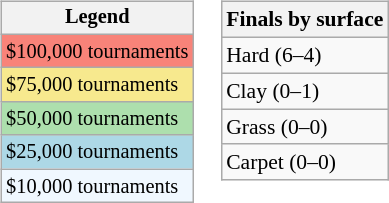<table>
<tr valign=top>
<td><br><table class=wikitable style="font-size:85%">
<tr>
<th>Legend</th>
</tr>
<tr style="background:#f88379;">
<td>$100,000 tournaments</td>
</tr>
<tr style="background:#f7e98e;">
<td>$75,000 tournaments</td>
</tr>
<tr style="background:#addfad;">
<td>$50,000 tournaments</td>
</tr>
<tr style="background:lightblue;">
<td>$25,000 tournaments</td>
</tr>
<tr style="background:#f0f8ff;">
<td>$10,000 tournaments</td>
</tr>
</table>
</td>
<td><br><table class=wikitable style="font-size:90%">
<tr>
<th>Finals by surface</th>
</tr>
<tr>
<td>Hard (6–4)</td>
</tr>
<tr>
<td>Clay (0–1)</td>
</tr>
<tr>
<td>Grass (0–0)</td>
</tr>
<tr>
<td>Carpet (0–0)</td>
</tr>
</table>
</td>
</tr>
</table>
